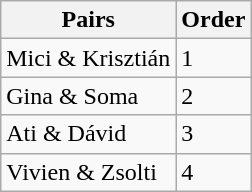<table class="wikitable">
<tr>
<th>Pairs</th>
<th>Order</th>
</tr>
<tr>
<td>Mici & Krisztián</td>
<td>1</td>
</tr>
<tr>
<td>Gina & Soma</td>
<td>2</td>
</tr>
<tr>
<td>Ati & Dávid</td>
<td>3</td>
</tr>
<tr>
<td>Vivien & Zsolti</td>
<td>4</td>
</tr>
</table>
